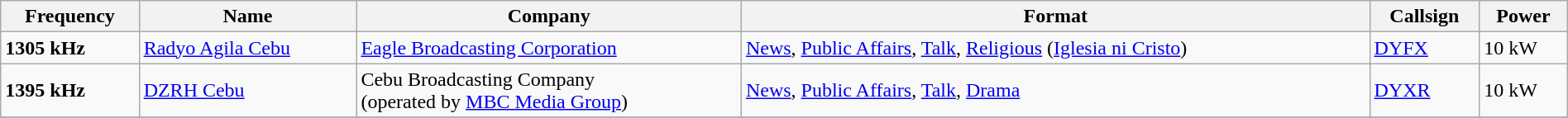<table class="wikitable" style="width:100%" style="text-align:center;">
<tr>
<th>Frequency</th>
<th>Name</th>
<th>Company</th>
<th>Format</th>
<th>Callsign</th>
<th>Power</th>
</tr>
<tr>
<td><strong>1305 kHz</strong></td>
<td><a href='#'>Radyo Agila Cebu</a></td>
<td><a href='#'>Eagle Broadcasting Corporation</a></td>
<td><a href='#'>News</a>, <a href='#'>Public Affairs</a>, <a href='#'>Talk</a>, <a href='#'>Religious</a> (<a href='#'>Iglesia ni Cristo</a>)</td>
<td><a href='#'>DYFX</a></td>
<td>10 kW</td>
</tr>
<tr>
<td><strong>1395 kHz</strong></td>
<td><a href='#'>DZRH Cebu</a></td>
<td>Cebu Broadcasting Company<br>(operated by <a href='#'>MBC Media Group</a>)</td>
<td><a href='#'>News</a>, <a href='#'>Public Affairs</a>, <a href='#'>Talk</a>, <a href='#'>Drama</a></td>
<td><a href='#'>DYXR</a></td>
<td>10 kW</td>
</tr>
<tr>
</tr>
</table>
